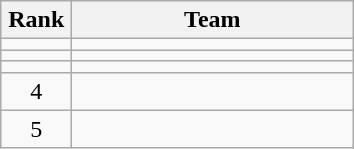<table class="wikitable" style="text-align: center;">
<tr>
<th width=40>Rank</th>
<th width=180>Team</th>
</tr>
<tr>
<td></td>
<td align=left></td>
</tr>
<tr>
<td></td>
<td align=left></td>
</tr>
<tr>
<td></td>
<td align=left></td>
</tr>
<tr>
<td>4</td>
<td align=left></td>
</tr>
<tr>
<td>5</td>
<td align=left></td>
</tr>
</table>
